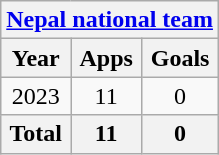<table class=wikitable style=text-align:center>
<tr>
<th colspan=3><a href='#'>Nepal national team</a></th>
</tr>
<tr>
<th>Year</th>
<th>Apps</th>
<th>Goals</th>
</tr>
<tr>
<td>2023</td>
<td>11</td>
<td>0</td>
</tr>
<tr>
<th colspan=1>Total</th>
<th>11</th>
<th>0</th>
</tr>
</table>
